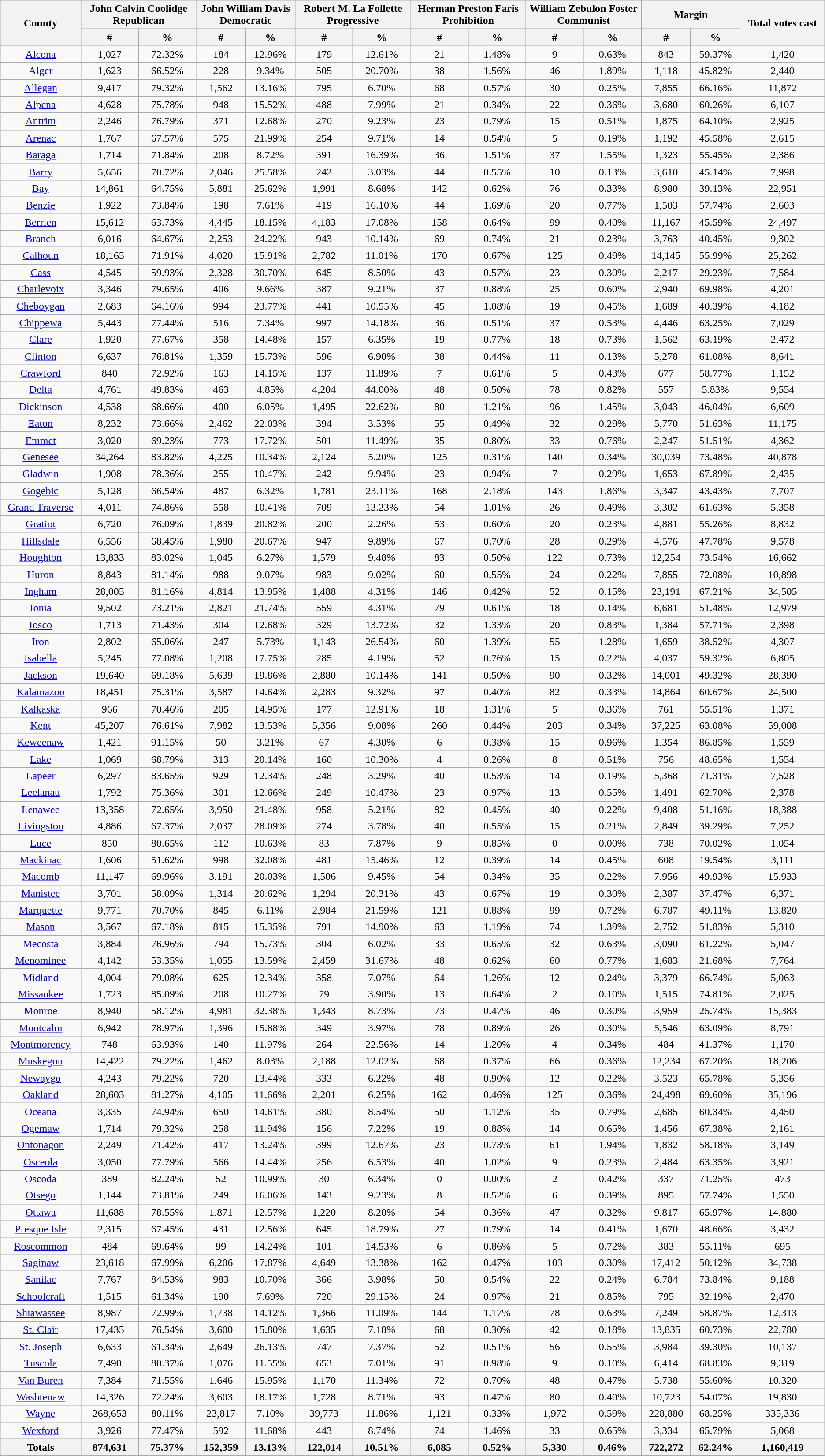<table class="wikitable sortable mw-collapsible mw-collapsed">
<tr>
<th colspan="1" rowspan="2">County</th>
<th style="text-align:center;" colspan="2">John Calvin Coolidge<br>Republican</th>
<th style="text-align:center;" colspan="2">John William Davis<br>Democratic</th>
<th style="text-align:center;" colspan="2">Robert M. La Follette<br> Progressive</th>
<th style="text-align:center;" colspan="2">Herman Preston Faris<br> Prohibition</th>
<th style="text-align:center;" colspan="2">William Zebulon Foster<br> Communist</th>
<th style="text-align:center;" colspan="2">Margin</th>
<th rowspan="2" data-sort-type="number">Total votes cast</th>
</tr>
<tr>
<th data-sort-type="number" width="7%">#</th>
<th data-sort-type="number" width="7%">%</th>
<th data-sort-type="number" width="6%">#</th>
<th data-sort-type="number" width="6%">%</th>
<th data-sort-type="number" width="7%">#</th>
<th data-sort-type="number" width="7%">%</th>
<th data-sort-type="number" width="7%">#</th>
<th data-sort-type="number" width="7%">%</th>
<th data-sort-type="number" width="7%">#</th>
<th data-sort-type="number" width="7%">%</th>
<th data-sort-type="number" width="6%">#</th>
<th data-sort-type="number" width="6%">%</th>
</tr>
<tr style="text-align:center;">
<td><a href='#'>Alcona</a></td>
<td>1,027</td>
<td>72.32%</td>
<td>184</td>
<td>12.96%</td>
<td>179</td>
<td>12.61%</td>
<td>21</td>
<td>1.48%</td>
<td>9</td>
<td>0.63%</td>
<td>843</td>
<td>59.37%</td>
<td>1,420</td>
</tr>
<tr style="text-align:center;">
<td><a href='#'>Alger</a></td>
<td>1,623</td>
<td>66.52%</td>
<td>228</td>
<td>9.34%</td>
<td>505</td>
<td>20.70%</td>
<td>38</td>
<td>1.56%</td>
<td>46</td>
<td>1.89%</td>
<td>1,118</td>
<td>45.82%</td>
<td>2,440</td>
</tr>
<tr style="text-align:center;">
<td><a href='#'>Allegan</a></td>
<td>9,417</td>
<td>79.32%</td>
<td>1,562</td>
<td>13.16%</td>
<td>795</td>
<td>6.70%</td>
<td>68</td>
<td>0.57%</td>
<td>30</td>
<td>0.25%</td>
<td>7,855</td>
<td>66.16%</td>
<td>11,872</td>
</tr>
<tr style="text-align:center;">
<td><a href='#'>Alpena</a></td>
<td>4,628</td>
<td>75.78%</td>
<td>948</td>
<td>15.52%</td>
<td>488</td>
<td>7.99%</td>
<td>21</td>
<td>0.34%</td>
<td>22</td>
<td>0.36%</td>
<td>3,680</td>
<td>60.26%</td>
<td>6,107</td>
</tr>
<tr style="text-align:center;">
<td><a href='#'>Antrim</a></td>
<td>2,246</td>
<td>76.79%</td>
<td>371</td>
<td>12.68%</td>
<td>270</td>
<td>9.23%</td>
<td>23</td>
<td>0.79%</td>
<td>15</td>
<td>0.51%</td>
<td>1,875</td>
<td>64.10%</td>
<td>2,925</td>
</tr>
<tr style="text-align:center;">
<td><a href='#'>Arenac</a></td>
<td>1,767</td>
<td>67.57%</td>
<td>575</td>
<td>21.99%</td>
<td>254</td>
<td>9.71%</td>
<td>14</td>
<td>0.54%</td>
<td>5</td>
<td>0.19%</td>
<td>1,192</td>
<td>45.58%</td>
<td>2,615</td>
</tr>
<tr style="text-align:center;">
<td><a href='#'>Baraga</a></td>
<td>1,714</td>
<td>71.84%</td>
<td>208</td>
<td>8.72%</td>
<td>391</td>
<td>16.39%</td>
<td>36</td>
<td>1.51%</td>
<td>37</td>
<td>1.55%</td>
<td>1,323</td>
<td>55.45%</td>
<td>2,386</td>
</tr>
<tr style="text-align:center;">
<td><a href='#'>Barry</a></td>
<td>5,656</td>
<td>70.72%</td>
<td>2,046</td>
<td>25.58%</td>
<td>242</td>
<td>3.03%</td>
<td>44</td>
<td>0.55%</td>
<td>10</td>
<td>0.13%</td>
<td>3,610</td>
<td>45.14%</td>
<td>7,998</td>
</tr>
<tr style="text-align:center;">
<td><a href='#'>Bay</a></td>
<td>14,861</td>
<td>64.75%</td>
<td>5,881</td>
<td>25.62%</td>
<td>1,991</td>
<td>8.68%</td>
<td>142</td>
<td>0.62%</td>
<td>76</td>
<td>0.33%</td>
<td>8,980</td>
<td>39.13%</td>
<td>22,951</td>
</tr>
<tr style="text-align:center;">
<td><a href='#'>Benzie</a></td>
<td>1,922</td>
<td>73.84%</td>
<td>198</td>
<td>7.61%</td>
<td>419</td>
<td>16.10%</td>
<td>44</td>
<td>1.69%</td>
<td>20</td>
<td>0.77%</td>
<td>1,503</td>
<td>57.74%</td>
<td>2,603</td>
</tr>
<tr style="text-align:center;">
<td><a href='#'>Berrien</a></td>
<td>15,612</td>
<td>63.73%</td>
<td>4,445</td>
<td>18.15%</td>
<td>4,183</td>
<td>17.08%</td>
<td>158</td>
<td>0.64%</td>
<td>99</td>
<td>0.40%</td>
<td>11,167</td>
<td>45.59%</td>
<td>24,497</td>
</tr>
<tr style="text-align:center;">
<td><a href='#'>Branch</a></td>
<td>6,016</td>
<td>64.67%</td>
<td>2,253</td>
<td>24.22%</td>
<td>943</td>
<td>10.14%</td>
<td>69</td>
<td>0.74%</td>
<td>21</td>
<td>0.23%</td>
<td>3,763</td>
<td>40.45%</td>
<td>9,302</td>
</tr>
<tr style="text-align:center;">
<td><a href='#'>Calhoun</a></td>
<td>18,165</td>
<td>71.91%</td>
<td>4,020</td>
<td>15.91%</td>
<td>2,782</td>
<td>11.01%</td>
<td>170</td>
<td>0.67%</td>
<td>125</td>
<td>0.49%</td>
<td>14,145</td>
<td>55.99%</td>
<td>25,262</td>
</tr>
<tr style="text-align:center;">
<td><a href='#'>Cass</a></td>
<td>4,545</td>
<td>59.93%</td>
<td>2,328</td>
<td>30.70%</td>
<td>645</td>
<td>8.50%</td>
<td>43</td>
<td>0.57%</td>
<td>23</td>
<td>0.30%</td>
<td>2,217</td>
<td>29.23%</td>
<td>7,584</td>
</tr>
<tr style="text-align:center;">
<td><a href='#'>Charlevoix</a></td>
<td>3,346</td>
<td>79.65%</td>
<td>406</td>
<td>9.66%</td>
<td>387</td>
<td>9.21%</td>
<td>37</td>
<td>0.88%</td>
<td>25</td>
<td>0.60%</td>
<td>2,940</td>
<td>69.98%</td>
<td>4,201</td>
</tr>
<tr style="text-align:center;">
<td><a href='#'>Cheboygan</a></td>
<td>2,683</td>
<td>64.16%</td>
<td>994</td>
<td>23.77%</td>
<td>441</td>
<td>10.55%</td>
<td>45</td>
<td>1.08%</td>
<td>19</td>
<td>0.45%</td>
<td>1,689</td>
<td>40.39%</td>
<td>4,182</td>
</tr>
<tr style="text-align:center;">
<td><a href='#'>Chippewa</a></td>
<td>5,443</td>
<td>77.44%</td>
<td>516</td>
<td>7.34%</td>
<td>997</td>
<td>14.18%</td>
<td>36</td>
<td>0.51%</td>
<td>37</td>
<td>0.53%</td>
<td>4,446</td>
<td>63.25%</td>
<td>7,029</td>
</tr>
<tr style="text-align:center;">
<td><a href='#'>Clare</a></td>
<td>1,920</td>
<td>77.67%</td>
<td>358</td>
<td>14.48%</td>
<td>157</td>
<td>6.35%</td>
<td>19</td>
<td>0.77%</td>
<td>18</td>
<td>0.73%</td>
<td>1,562</td>
<td>63.19%</td>
<td>2,472</td>
</tr>
<tr style="text-align:center;">
<td><a href='#'>Clinton</a></td>
<td>6,637</td>
<td>76.81%</td>
<td>1,359</td>
<td>15.73%</td>
<td>596</td>
<td>6.90%</td>
<td>38</td>
<td>0.44%</td>
<td>11</td>
<td>0.13%</td>
<td>5,278</td>
<td>61.08%</td>
<td>8,641</td>
</tr>
<tr style="text-align:center;">
<td><a href='#'>Crawford</a></td>
<td>840</td>
<td>72.92%</td>
<td>163</td>
<td>14.15%</td>
<td>137</td>
<td>11.89%</td>
<td>7</td>
<td>0.61%</td>
<td>5</td>
<td>0.43%</td>
<td>677</td>
<td>58.77%</td>
<td>1,152</td>
</tr>
<tr style="text-align:center;">
<td><a href='#'>Delta</a></td>
<td>4,761</td>
<td>49.83%</td>
<td>463</td>
<td>4.85%</td>
<td>4,204</td>
<td>44.00%</td>
<td>48</td>
<td>0.50%</td>
<td>78</td>
<td>0.82%</td>
<td>557</td>
<td>5.83%</td>
<td>9,554</td>
</tr>
<tr style="text-align:center;">
<td><a href='#'>Dickinson</a></td>
<td>4,538</td>
<td>68.66%</td>
<td>400</td>
<td>6.05%</td>
<td>1,495</td>
<td>22.62%</td>
<td>80</td>
<td>1.21%</td>
<td>96</td>
<td>1.45%</td>
<td>3,043</td>
<td>46.04%</td>
<td>6,609</td>
</tr>
<tr style="text-align:center;">
<td><a href='#'>Eaton</a></td>
<td>8,232</td>
<td>73.66%</td>
<td>2,462</td>
<td>22.03%</td>
<td>394</td>
<td>3.53%</td>
<td>55</td>
<td>0.49%</td>
<td>32</td>
<td>0.29%</td>
<td>5,770</td>
<td>51.63%</td>
<td>11,175</td>
</tr>
<tr style="text-align:center;">
<td><a href='#'>Emmet</a></td>
<td>3,020</td>
<td>69.23%</td>
<td>773</td>
<td>17.72%</td>
<td>501</td>
<td>11.49%</td>
<td>35</td>
<td>0.80%</td>
<td>33</td>
<td>0.76%</td>
<td>2,247</td>
<td>51.51%</td>
<td>4,362</td>
</tr>
<tr style="text-align:center;">
<td><a href='#'>Genesee</a></td>
<td>34,264</td>
<td>83.82%</td>
<td>4,225</td>
<td>10.34%</td>
<td>2,124</td>
<td>5.20%</td>
<td>125</td>
<td>0.31%</td>
<td>140</td>
<td>0.34%</td>
<td>30,039</td>
<td>73.48%</td>
<td>40,878</td>
</tr>
<tr style="text-align:center;">
<td><a href='#'>Gladwin</a></td>
<td>1,908</td>
<td>78.36%</td>
<td>255</td>
<td>10.47%</td>
<td>242</td>
<td>9.94%</td>
<td>23</td>
<td>0.94%</td>
<td>7</td>
<td>0.29%</td>
<td>1,653</td>
<td>67.89%</td>
<td>2,435</td>
</tr>
<tr style="text-align:center;">
<td><a href='#'>Gogebic</a></td>
<td>5,128</td>
<td>66.54%</td>
<td>487</td>
<td>6.32%</td>
<td>1,781</td>
<td>23.11%</td>
<td>168</td>
<td>2.18%</td>
<td>143</td>
<td>1.86%</td>
<td>3,347</td>
<td>43.43%</td>
<td>7,707</td>
</tr>
<tr style="text-align:center;">
<td><a href='#'>Grand Traverse</a></td>
<td>4,011</td>
<td>74.86%</td>
<td>558</td>
<td>10.41%</td>
<td>709</td>
<td>13.23%</td>
<td>54</td>
<td>1.01%</td>
<td>26</td>
<td>0.49%</td>
<td>3,302</td>
<td>61.63%</td>
<td>5,358</td>
</tr>
<tr style="text-align:center;">
<td><a href='#'>Gratiot</a></td>
<td>6,720</td>
<td>76.09%</td>
<td>1,839</td>
<td>20.82%</td>
<td>200</td>
<td>2.26%</td>
<td>53</td>
<td>0.60%</td>
<td>20</td>
<td>0.23%</td>
<td>4,881</td>
<td>55.26%</td>
<td>8,832</td>
</tr>
<tr style="text-align:center;">
<td><a href='#'>Hillsdale</a></td>
<td>6,556</td>
<td>68.45%</td>
<td>1,980</td>
<td>20.67%</td>
<td>947</td>
<td>9.89%</td>
<td>67</td>
<td>0.70%</td>
<td>28</td>
<td>0.29%</td>
<td>4,576</td>
<td>47.78%</td>
<td>9,578</td>
</tr>
<tr style="text-align:center;">
<td><a href='#'>Houghton</a></td>
<td>13,833</td>
<td>83.02%</td>
<td>1,045</td>
<td>6.27%</td>
<td>1,579</td>
<td>9.48%</td>
<td>83</td>
<td>0.50%</td>
<td>122</td>
<td>0.73%</td>
<td>12,254</td>
<td>73.54%</td>
<td>16,662</td>
</tr>
<tr style="text-align:center;">
<td><a href='#'>Huron</a></td>
<td>8,843</td>
<td>81.14%</td>
<td>988</td>
<td>9.07%</td>
<td>983</td>
<td>9.02%</td>
<td>60</td>
<td>0.55%</td>
<td>24</td>
<td>0.22%</td>
<td>7,855</td>
<td>72.08%</td>
<td>10,898</td>
</tr>
<tr style="text-align:center;">
<td><a href='#'>Ingham</a></td>
<td>28,005</td>
<td>81.16%</td>
<td>4,814</td>
<td>13.95%</td>
<td>1,488</td>
<td>4.31%</td>
<td>146</td>
<td>0.42%</td>
<td>52</td>
<td>0.15%</td>
<td>23,191</td>
<td>67.21%</td>
<td>34,505</td>
</tr>
<tr style="text-align:center;">
<td><a href='#'>Ionia</a></td>
<td>9,502</td>
<td>73.21%</td>
<td>2,821</td>
<td>21.74%</td>
<td>559</td>
<td>4.31%</td>
<td>79</td>
<td>0.61%</td>
<td>18</td>
<td>0.14%</td>
<td>6,681</td>
<td>51.48%</td>
<td>12,979</td>
</tr>
<tr style="text-align:center;">
<td><a href='#'>Iosco</a></td>
<td>1,713</td>
<td>71.43%</td>
<td>304</td>
<td>12.68%</td>
<td>329</td>
<td>13.72%</td>
<td>32</td>
<td>1.33%</td>
<td>20</td>
<td>0.83%</td>
<td>1,384</td>
<td>57.71%</td>
<td>2,398</td>
</tr>
<tr style="text-align:center;">
<td><a href='#'>Iron</a></td>
<td>2,802</td>
<td>65.06%</td>
<td>247</td>
<td>5.73%</td>
<td>1,143</td>
<td>26.54%</td>
<td>60</td>
<td>1.39%</td>
<td>55</td>
<td>1.28%</td>
<td>1,659</td>
<td>38.52%</td>
<td>4,307</td>
</tr>
<tr style="text-align:center;">
<td><a href='#'>Isabella</a></td>
<td>5,245</td>
<td>77.08%</td>
<td>1,208</td>
<td>17.75%</td>
<td>285</td>
<td>4.19%</td>
<td>52</td>
<td>0.76%</td>
<td>15</td>
<td>0.22%</td>
<td>4,037</td>
<td>59.32%</td>
<td>6,805</td>
</tr>
<tr style="text-align:center;">
<td><a href='#'>Jackson</a></td>
<td>19,640</td>
<td>69.18%</td>
<td>5,639</td>
<td>19.86%</td>
<td>2,880</td>
<td>10.14%</td>
<td>141</td>
<td>0.50%</td>
<td>90</td>
<td>0.32%</td>
<td>14,001</td>
<td>49.32%</td>
<td>28,390</td>
</tr>
<tr style="text-align:center;">
<td><a href='#'>Kalamazoo</a></td>
<td>18,451</td>
<td>75.31%</td>
<td>3,587</td>
<td>14.64%</td>
<td>2,283</td>
<td>9.32%</td>
<td>97</td>
<td>0.40%</td>
<td>82</td>
<td>0.33%</td>
<td>14,864</td>
<td>60.67%</td>
<td>24,500</td>
</tr>
<tr style="text-align:center;">
<td><a href='#'>Kalkaska</a></td>
<td>966</td>
<td>70.46%</td>
<td>205</td>
<td>14.95%</td>
<td>177</td>
<td>12.91%</td>
<td>18</td>
<td>1.31%</td>
<td>5</td>
<td>0.36%</td>
<td>761</td>
<td>55.51%</td>
<td>1,371</td>
</tr>
<tr style="text-align:center;">
<td><a href='#'>Kent</a></td>
<td>45,207</td>
<td>76.61%</td>
<td>7,982</td>
<td>13.53%</td>
<td>5,356</td>
<td>9.08%</td>
<td>260</td>
<td>0.44%</td>
<td>203</td>
<td>0.34%</td>
<td>37,225</td>
<td>63.08%</td>
<td>59,008</td>
</tr>
<tr style="text-align:center;">
<td><a href='#'>Keweenaw</a></td>
<td>1,421</td>
<td>91.15%</td>
<td>50</td>
<td>3.21%</td>
<td>67</td>
<td>4.30%</td>
<td>6</td>
<td>0.38%</td>
<td>15</td>
<td>0.96%</td>
<td>1,354</td>
<td>86.85%</td>
<td>1,559</td>
</tr>
<tr style="text-align:center;">
<td><a href='#'>Lake</a></td>
<td>1,069</td>
<td>68.79%</td>
<td>313</td>
<td>20.14%</td>
<td>160</td>
<td>10.30%</td>
<td>4</td>
<td>0.26%</td>
<td>8</td>
<td>0.51%</td>
<td>756</td>
<td>48.65%</td>
<td>1,554</td>
</tr>
<tr style="text-align:center;">
<td><a href='#'>Lapeer</a></td>
<td>6,297</td>
<td>83.65%</td>
<td>929</td>
<td>12.34%</td>
<td>248</td>
<td>3.29%</td>
<td>40</td>
<td>0.53%</td>
<td>14</td>
<td>0.19%</td>
<td>5,368</td>
<td>71.31%</td>
<td>7,528</td>
</tr>
<tr style="text-align:center;">
<td><a href='#'>Leelanau</a></td>
<td>1,792</td>
<td>75.36%</td>
<td>301</td>
<td>12.66%</td>
<td>249</td>
<td>10.47%</td>
<td>23</td>
<td>0.97%</td>
<td>13</td>
<td>0.55%</td>
<td>1,491</td>
<td>62.70%</td>
<td>2,378</td>
</tr>
<tr style="text-align:center;">
<td><a href='#'>Lenawee</a></td>
<td>13,358</td>
<td>72.65%</td>
<td>3,950</td>
<td>21.48%</td>
<td>958</td>
<td>5.21%</td>
<td>82</td>
<td>0.45%</td>
<td>40</td>
<td>0.22%</td>
<td>9,408</td>
<td>51.16%</td>
<td>18,388</td>
</tr>
<tr style="text-align:center;">
<td><a href='#'>Livingston</a></td>
<td>4,886</td>
<td>67.37%</td>
<td>2,037</td>
<td>28.09%</td>
<td>274</td>
<td>3.78%</td>
<td>40</td>
<td>0.55%</td>
<td>15</td>
<td>0.21%</td>
<td>2,849</td>
<td>39.29%</td>
<td>7,252</td>
</tr>
<tr style="text-align:center;">
<td><a href='#'>Luce</a></td>
<td>850</td>
<td>80.65%</td>
<td>112</td>
<td>10.63%</td>
<td>83</td>
<td>7.87%</td>
<td>9</td>
<td>0.85%</td>
<td>0</td>
<td>0.00%</td>
<td>738</td>
<td>70.02%</td>
<td>1,054</td>
</tr>
<tr style="text-align:center;">
<td><a href='#'>Mackinac</a></td>
<td>1,606</td>
<td>51.62%</td>
<td>998</td>
<td>32.08%</td>
<td>481</td>
<td>15.46%</td>
<td>12</td>
<td>0.39%</td>
<td>14</td>
<td>0.45%</td>
<td>608</td>
<td>19.54%</td>
<td>3,111</td>
</tr>
<tr style="text-align:center;">
<td><a href='#'>Macomb</a></td>
<td>11,147</td>
<td>69.96%</td>
<td>3,191</td>
<td>20.03%</td>
<td>1,506</td>
<td>9.45%</td>
<td>54</td>
<td>0.34%</td>
<td>35</td>
<td>0.22%</td>
<td>7,956</td>
<td>49.93%</td>
<td>15,933</td>
</tr>
<tr style="text-align:center;">
<td><a href='#'>Manistee</a></td>
<td>3,701</td>
<td>58.09%</td>
<td>1,314</td>
<td>20.62%</td>
<td>1,294</td>
<td>20.31%</td>
<td>43</td>
<td>0.67%</td>
<td>19</td>
<td>0.30%</td>
<td>2,387</td>
<td>37.47%</td>
<td>6,371</td>
</tr>
<tr style="text-align:center;">
<td><a href='#'>Marquette</a></td>
<td>9,771</td>
<td>70.70%</td>
<td>845</td>
<td>6.11%</td>
<td>2,984</td>
<td>21.59%</td>
<td>121</td>
<td>0.88%</td>
<td>99</td>
<td>0.72%</td>
<td>6,787</td>
<td>49.11%</td>
<td>13,820</td>
</tr>
<tr style="text-align:center;">
<td><a href='#'>Mason</a></td>
<td>3,567</td>
<td>67.18%</td>
<td>815</td>
<td>15.35%</td>
<td>791</td>
<td>14.90%</td>
<td>63</td>
<td>1.19%</td>
<td>74</td>
<td>1.39%</td>
<td>2,752</td>
<td>51.83%</td>
<td>5,310</td>
</tr>
<tr style="text-align:center;">
<td><a href='#'>Mecosta</a></td>
<td>3,884</td>
<td>76.96%</td>
<td>794</td>
<td>15.73%</td>
<td>304</td>
<td>6.02%</td>
<td>33</td>
<td>0.65%</td>
<td>32</td>
<td>0.63%</td>
<td>3,090</td>
<td>61.22%</td>
<td>5,047</td>
</tr>
<tr style="text-align:center;">
<td><a href='#'>Menominee</a></td>
<td>4,142</td>
<td>53.35%</td>
<td>1,055</td>
<td>13.59%</td>
<td>2,459</td>
<td>31.67%</td>
<td>48</td>
<td>0.62%</td>
<td>60</td>
<td>0.77%</td>
<td>1,683</td>
<td>21.68%</td>
<td>7,764</td>
</tr>
<tr style="text-align:center;">
<td><a href='#'>Midland</a></td>
<td>4,004</td>
<td>79.08%</td>
<td>625</td>
<td>12.34%</td>
<td>358</td>
<td>7.07%</td>
<td>64</td>
<td>1.26%</td>
<td>12</td>
<td>0.24%</td>
<td>3,379</td>
<td>66.74%</td>
<td>5,063</td>
</tr>
<tr style="text-align:center;">
<td><a href='#'>Missaukee</a></td>
<td>1,723</td>
<td>85.09%</td>
<td>208</td>
<td>10.27%</td>
<td>79</td>
<td>3.90%</td>
<td>13</td>
<td>0.64%</td>
<td>2</td>
<td>0.10%</td>
<td>1,515</td>
<td>74.81%</td>
<td>2,025</td>
</tr>
<tr style="text-align:center;">
<td><a href='#'>Monroe</a></td>
<td>8,940</td>
<td>58.12%</td>
<td>4,981</td>
<td>32.38%</td>
<td>1,343</td>
<td>8.73%</td>
<td>73</td>
<td>0.47%</td>
<td>46</td>
<td>0.30%</td>
<td>3,959</td>
<td>25.74%</td>
<td>15,383</td>
</tr>
<tr style="text-align:center;">
<td><a href='#'>Montcalm</a></td>
<td>6,942</td>
<td>78.97%</td>
<td>1,396</td>
<td>15.88%</td>
<td>349</td>
<td>3.97%</td>
<td>78</td>
<td>0.89%</td>
<td>26</td>
<td>0.30%</td>
<td>5,546</td>
<td>63.09%</td>
<td>8,791</td>
</tr>
<tr style="text-align:center;">
<td><a href='#'>Montmorency</a></td>
<td>748</td>
<td>63.93%</td>
<td>140</td>
<td>11.97%</td>
<td>264</td>
<td>22.56%</td>
<td>14</td>
<td>1.20%</td>
<td>4</td>
<td>0.34%</td>
<td>484</td>
<td>41.37%</td>
<td>1,170</td>
</tr>
<tr style="text-align:center;">
<td><a href='#'>Muskegon</a></td>
<td>14,422</td>
<td>79.22%</td>
<td>1,462</td>
<td>8.03%</td>
<td>2,188</td>
<td>12.02%</td>
<td>68</td>
<td>0.37%</td>
<td>66</td>
<td>0.36%</td>
<td>12,234</td>
<td>67.20%</td>
<td>18,206</td>
</tr>
<tr style="text-align:center;">
<td><a href='#'>Newaygo</a></td>
<td>4,243</td>
<td>79.22%</td>
<td>720</td>
<td>13.44%</td>
<td>333</td>
<td>6.22%</td>
<td>48</td>
<td>0.90%</td>
<td>12</td>
<td>0.22%</td>
<td>3,523</td>
<td>65.78%</td>
<td>5,356</td>
</tr>
<tr style="text-align:center;">
<td><a href='#'>Oakland</a></td>
<td>28,603</td>
<td>81.27%</td>
<td>4,105</td>
<td>11.66%</td>
<td>2,201</td>
<td>6.25%</td>
<td>162</td>
<td>0.46%</td>
<td>125</td>
<td>0.36%</td>
<td>24,498</td>
<td>69.60%</td>
<td>35,196</td>
</tr>
<tr style="text-align:center;">
<td><a href='#'>Oceana</a></td>
<td>3,335</td>
<td>74.94%</td>
<td>650</td>
<td>14.61%</td>
<td>380</td>
<td>8.54%</td>
<td>50</td>
<td>1.12%</td>
<td>35</td>
<td>0.79%</td>
<td>2,685</td>
<td>60.34%</td>
<td>4,450</td>
</tr>
<tr style="text-align:center;">
<td><a href='#'>Ogemaw</a></td>
<td>1,714</td>
<td>79.32%</td>
<td>258</td>
<td>11.94%</td>
<td>156</td>
<td>7.22%</td>
<td>19</td>
<td>0.88%</td>
<td>14</td>
<td>0.65%</td>
<td>1,456</td>
<td>67.38%</td>
<td>2,161</td>
</tr>
<tr style="text-align:center;">
<td><a href='#'>Ontonagon</a></td>
<td>2,249</td>
<td>71.42%</td>
<td>417</td>
<td>13.24%</td>
<td>399</td>
<td>12.67%</td>
<td>23</td>
<td>0.73%</td>
<td>61</td>
<td>1.94%</td>
<td>1,832</td>
<td>58.18%</td>
<td>3,149</td>
</tr>
<tr style="text-align:center;">
<td><a href='#'>Osceola</a></td>
<td>3,050</td>
<td>77.79%</td>
<td>566</td>
<td>14.44%</td>
<td>256</td>
<td>6.53%</td>
<td>40</td>
<td>1.02%</td>
<td>9</td>
<td>0.23%</td>
<td>2,484</td>
<td>63.35%</td>
<td>3,921</td>
</tr>
<tr style="text-align:center;">
<td><a href='#'>Oscoda</a></td>
<td>389</td>
<td>82.24%</td>
<td>52</td>
<td>10.99%</td>
<td>30</td>
<td>6.34%</td>
<td>0</td>
<td>0.00%</td>
<td>2</td>
<td>0.42%</td>
<td>337</td>
<td>71.25%</td>
<td>473</td>
</tr>
<tr style="text-align:center;">
<td><a href='#'>Otsego</a></td>
<td>1,144</td>
<td>73.81%</td>
<td>249</td>
<td>16.06%</td>
<td>143</td>
<td>9.23%</td>
<td>8</td>
<td>0.52%</td>
<td>6</td>
<td>0.39%</td>
<td>895</td>
<td>57.74%</td>
<td>1,550</td>
</tr>
<tr style="text-align:center;">
<td><a href='#'>Ottawa</a></td>
<td>11,688</td>
<td>78.55%</td>
<td>1,871</td>
<td>12.57%</td>
<td>1,220</td>
<td>8.20%</td>
<td>54</td>
<td>0.36%</td>
<td>47</td>
<td>0.32%</td>
<td>9,817</td>
<td>65.97%</td>
<td>14,880</td>
</tr>
<tr style="text-align:center;">
<td><a href='#'>Presque Isle</a></td>
<td>2,315</td>
<td>67.45%</td>
<td>431</td>
<td>12.56%</td>
<td>645</td>
<td>18.79%</td>
<td>27</td>
<td>0.79%</td>
<td>14</td>
<td>0.41%</td>
<td>1,670</td>
<td>48.66%</td>
<td>3,432</td>
</tr>
<tr style="text-align:center;">
<td><a href='#'>Roscommon</a></td>
<td>484</td>
<td>69.64%</td>
<td>99</td>
<td>14.24%</td>
<td>101</td>
<td>14.53%</td>
<td>6</td>
<td>0.86%</td>
<td>5</td>
<td>0.72%</td>
<td>383</td>
<td>55.11%</td>
<td>695</td>
</tr>
<tr style="text-align:center;">
<td><a href='#'>Saginaw</a></td>
<td>23,618</td>
<td>67.99%</td>
<td>6,206</td>
<td>17.87%</td>
<td>4,649</td>
<td>13.38%</td>
<td>162</td>
<td>0.47%</td>
<td>103</td>
<td>0.30%</td>
<td>17,412</td>
<td>50.12%</td>
<td>34,738</td>
</tr>
<tr style="text-align:center;">
<td><a href='#'>Sanilac</a></td>
<td>7,767</td>
<td>84.53%</td>
<td>983</td>
<td>10.70%</td>
<td>366</td>
<td>3.98%</td>
<td>50</td>
<td>0.54%</td>
<td>22</td>
<td>0.24%</td>
<td>6,784</td>
<td>73.84%</td>
<td>9,188</td>
</tr>
<tr style="text-align:center;">
<td><a href='#'>Schoolcraft</a></td>
<td>1,515</td>
<td>61.34%</td>
<td>190</td>
<td>7.69%</td>
<td>720</td>
<td>29.15%</td>
<td>24</td>
<td>0.97%</td>
<td>21</td>
<td>0.85%</td>
<td>795</td>
<td>32.19%</td>
<td>2,470</td>
</tr>
<tr style="text-align:center;">
<td><a href='#'>Shiawassee</a></td>
<td>8,987</td>
<td>72.99%</td>
<td>1,738</td>
<td>14.12%</td>
<td>1,366</td>
<td>11.09%</td>
<td>144</td>
<td>1.17%</td>
<td>78</td>
<td>0.63%</td>
<td>7,249</td>
<td>58.87%</td>
<td>12,313</td>
</tr>
<tr style="text-align:center;">
<td><a href='#'>St. Clair</a></td>
<td>17,435</td>
<td>76.54%</td>
<td>3,600</td>
<td>15.80%</td>
<td>1,635</td>
<td>7.18%</td>
<td>68</td>
<td>0.30%</td>
<td>42</td>
<td>0.18%</td>
<td>13,835</td>
<td>60.73%</td>
<td>22,780</td>
</tr>
<tr style="text-align:center;">
<td><a href='#'>St. Joseph</a></td>
<td>6,633</td>
<td>61.34%</td>
<td>2,649</td>
<td>26.13%</td>
<td>747</td>
<td>7.37%</td>
<td>52</td>
<td>0.51%</td>
<td>56</td>
<td>0.55%</td>
<td>3,984</td>
<td>39.30%</td>
<td>10,137</td>
</tr>
<tr style="text-align:center;">
<td><a href='#'>Tuscola</a></td>
<td>7,490</td>
<td>80.37%</td>
<td>1,076</td>
<td>11.55%</td>
<td>653</td>
<td>7.01%</td>
<td>91</td>
<td>0.98%</td>
<td>9</td>
<td>0.10%</td>
<td>6,414</td>
<td>68.83%</td>
<td>9,319</td>
</tr>
<tr style="text-align:center;">
<td><a href='#'>Van Buren</a></td>
<td>7,384</td>
<td>71.55%</td>
<td>1,646</td>
<td>15.95%</td>
<td>1,170</td>
<td>11.34%</td>
<td>72</td>
<td>0.70%</td>
<td>48</td>
<td>0.47%</td>
<td>5,738</td>
<td>55.60%</td>
<td>10,320</td>
</tr>
<tr style="text-align:center;">
<td><a href='#'>Washtenaw</a></td>
<td>14,326</td>
<td>72.24%</td>
<td>3,603</td>
<td>18.17%</td>
<td>1,728</td>
<td>8.71%</td>
<td>93</td>
<td>0.47%</td>
<td>80</td>
<td>0.40%</td>
<td>10,723</td>
<td>54.07%</td>
<td>19,830</td>
</tr>
<tr style="text-align:center;">
<td><a href='#'>Wayne</a></td>
<td>268,653</td>
<td>80.11%</td>
<td>23,817</td>
<td>7.10%</td>
<td>39,773</td>
<td>11.86%</td>
<td>1,121</td>
<td>0.33%</td>
<td>1,972</td>
<td>0.59%</td>
<td>228,880</td>
<td>68.25%</td>
<td>335,336</td>
</tr>
<tr style="text-align:center;">
<td><a href='#'>Wexford</a></td>
<td>3,926</td>
<td>77.47%</td>
<td>592</td>
<td>11.68%</td>
<td>443</td>
<td>8.74%</td>
<td>74</td>
<td>1.46%</td>
<td>33</td>
<td>0.65%</td>
<td>3,334</td>
<td>65.79%</td>
<td>5,068</td>
</tr>
<tr style="text-align:center;">
<th>Totals</th>
<th>874,631</th>
<th>75.37%</th>
<th>152,359</th>
<th>13.13%</th>
<th>122,014</th>
<th>10.51%</th>
<th>6,085</th>
<th>0.52%</th>
<th>5,330</th>
<th>0.46%</th>
<th>722,272</th>
<th>62.24%</th>
<th>1,160,419</th>
</tr>
</table>
